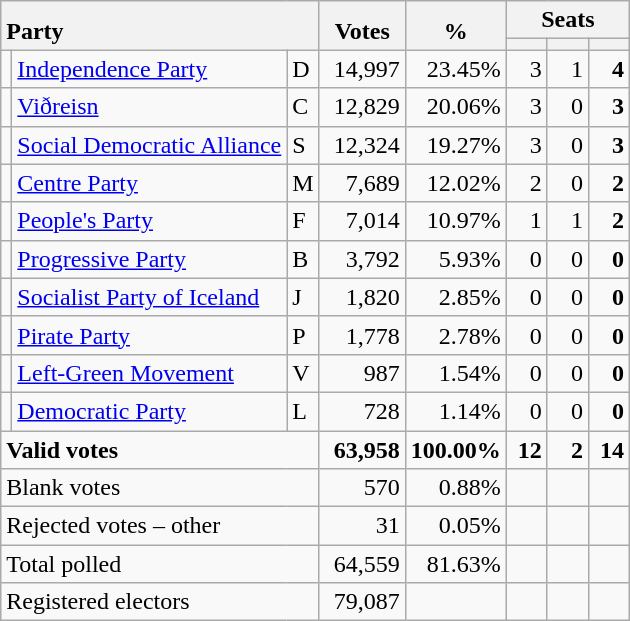<table class="wikitable" border="1" style="text-align:right;">
<tr>
<th style="text-align:left;" valign=bottom rowspan=2 colspan=3>Party</th>
<th align=center valign=bottom rowspan=2 width="50">Votes</th>
<th align=center valign=bottom rowspan=2 width="50">%</th>
<th colspan=3>Seats</th>
</tr>
<tr>
<th align=center valign=bottom width="20"><small></small></th>
<th align=center valign=bottom width="20"><small><a href='#'></a></small></th>
<th align=center valign=bottom width="20"><small></small></th>
</tr>
<tr>
<td></td>
<td align=left><a href='#'>Independence Party</a></td>
<td align=left>D</td>
<td>14,997</td>
<td>23.45%</td>
<td>3</td>
<td>1</td>
<td><strong>4</strong></td>
</tr>
<tr>
<td></td>
<td align=left><a href='#'>Viðreisn</a></td>
<td align=left>C</td>
<td>12,829</td>
<td>20.06%</td>
<td>3</td>
<td>0</td>
<td><strong>3</strong></td>
</tr>
<tr>
<td></td>
<td align=left><a href='#'>Social Democratic Alliance</a></td>
<td align=left>S</td>
<td>12,324</td>
<td>19.27%</td>
<td>3</td>
<td>0</td>
<td><strong>3</strong></td>
</tr>
<tr>
<td></td>
<td align=left><a href='#'>Centre Party</a></td>
<td align=left>M</td>
<td>7,689</td>
<td>12.02%</td>
<td>2</td>
<td>0</td>
<td><strong>2</strong></td>
</tr>
<tr>
<td></td>
<td align=left><a href='#'>People's Party</a></td>
<td align=left>F</td>
<td>7,014</td>
<td>10.97%</td>
<td>1</td>
<td>1</td>
<td><strong>2</strong></td>
</tr>
<tr>
<td></td>
<td align=left><a href='#'>Progressive Party</a></td>
<td align=left>B</td>
<td>3,792</td>
<td>5.93%</td>
<td>0</td>
<td>0</td>
<td><strong>0</strong></td>
</tr>
<tr>
<td></td>
<td align=left><a href='#'>Socialist Party of Iceland</a></td>
<td align=left>J</td>
<td>1,820</td>
<td>2.85%</td>
<td>0</td>
<td>0</td>
<td><strong>0</strong></td>
</tr>
<tr>
<td></td>
<td align=left><a href='#'>Pirate Party</a></td>
<td align=left>P</td>
<td>1,778</td>
<td>2.78%</td>
<td>0</td>
<td>0</td>
<td><strong>0</strong></td>
</tr>
<tr>
<td></td>
<td align=left><a href='#'>Left-Green Movement</a></td>
<td align=left>V</td>
<td>987</td>
<td>1.54%</td>
<td>0</td>
<td>0</td>
<td><strong>0</strong></td>
</tr>
<tr>
<td></td>
<td align=left><a href='#'>Democratic Party</a></td>
<td align=left>L</td>
<td>728</td>
<td>1.14%</td>
<td>0</td>
<td>0</td>
<td><strong>0</strong></td>
</tr>
<tr style="font-weight:bold">
<td align=left colspan=3>Valid votes</td>
<td>63,958</td>
<td>100.00%</td>
<td>12</td>
<td>2</td>
<td>14</td>
</tr>
<tr>
<td align=left colspan=3>Blank votes</td>
<td>570</td>
<td>0.88%</td>
<td></td>
<td></td>
<td></td>
</tr>
<tr>
<td align=left colspan=3>Rejected votes – other</td>
<td>31</td>
<td>0.05%</td>
<td></td>
<td></td>
<td></td>
</tr>
<tr>
<td align=left colspan=3>Total polled</td>
<td>64,559</td>
<td>81.63%</td>
<td></td>
<td></td>
<td></td>
</tr>
<tr>
<td align=left colspan=3>Registered electors</td>
<td>79,087</td>
<td></td>
<td></td>
<td></td>
<td></td>
</tr>
</table>
